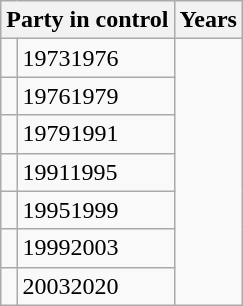<table class="wikitable">
<tr>
<th colspan="2">Party in control</th>
<th>Years</th>
</tr>
<tr>
<td></td>
<td>19731976</td>
</tr>
<tr>
<td></td>
<td>19761979</td>
</tr>
<tr>
<td></td>
<td>19791991</td>
</tr>
<tr>
<td></td>
<td>19911995</td>
</tr>
<tr>
<td></td>
<td>19951999</td>
</tr>
<tr>
<td></td>
<td>19992003</td>
</tr>
<tr>
<td></td>
<td>20032020</td>
</tr>
</table>
